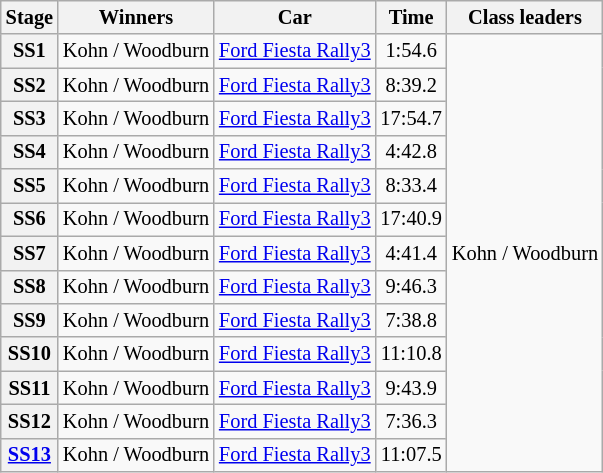<table class="wikitable" style="font-size:85%">
<tr>
<th>Stage</th>
<th>Winners</th>
<th>Car</th>
<th>Time</th>
<th>Class leaders</th>
</tr>
<tr>
<th>SS1</th>
<td>Kohn / Woodburn</td>
<td><a href='#'>Ford Fiesta Rally3</a></td>
<td align="center">1:54.6</td>
<td rowspan="13">Kohn / Woodburn</td>
</tr>
<tr>
<th>SS2</th>
<td>Kohn / Woodburn</td>
<td><a href='#'>Ford Fiesta Rally3</a></td>
<td align="center">8:39.2</td>
</tr>
<tr>
<th>SS3</th>
<td>Kohn / Woodburn</td>
<td><a href='#'>Ford Fiesta Rally3</a></td>
<td align="center">17:54.7</td>
</tr>
<tr>
<th>SS4</th>
<td>Kohn / Woodburn</td>
<td><a href='#'>Ford Fiesta Rally3</a></td>
<td align="center">4:42.8</td>
</tr>
<tr>
<th>SS5</th>
<td>Kohn / Woodburn</td>
<td><a href='#'>Ford Fiesta Rally3</a></td>
<td align="center">8:33.4</td>
</tr>
<tr>
<th>SS6</th>
<td>Kohn / Woodburn</td>
<td><a href='#'>Ford Fiesta Rally3</a></td>
<td align="center">17:40.9</td>
</tr>
<tr>
<th>SS7</th>
<td>Kohn / Woodburn</td>
<td><a href='#'>Ford Fiesta Rally3</a></td>
<td align="center">4:41.4</td>
</tr>
<tr>
<th>SS8</th>
<td>Kohn / Woodburn</td>
<td><a href='#'>Ford Fiesta Rally3</a></td>
<td align="center">9:46.3</td>
</tr>
<tr>
<th>SS9</th>
<td>Kohn / Woodburn</td>
<td><a href='#'>Ford Fiesta Rally3</a></td>
<td align="center">7:38.8</td>
</tr>
<tr>
<th>SS10</th>
<td>Kohn / Woodburn</td>
<td><a href='#'>Ford Fiesta Rally3</a></td>
<td align="center">11:10.8</td>
</tr>
<tr>
<th>SS11</th>
<td>Kohn / Woodburn</td>
<td><a href='#'>Ford Fiesta Rally3</a></td>
<td align="center">9:43.9</td>
</tr>
<tr>
<th>SS12</th>
<td>Kohn / Woodburn</td>
<td><a href='#'>Ford Fiesta Rally3</a></td>
<td align="center">7:36.3</td>
</tr>
<tr>
<th><a href='#'>SS13</a></th>
<td>Kohn / Woodburn</td>
<td><a href='#'>Ford Fiesta Rally3</a></td>
<td align="center">11:07.5</td>
</tr>
</table>
